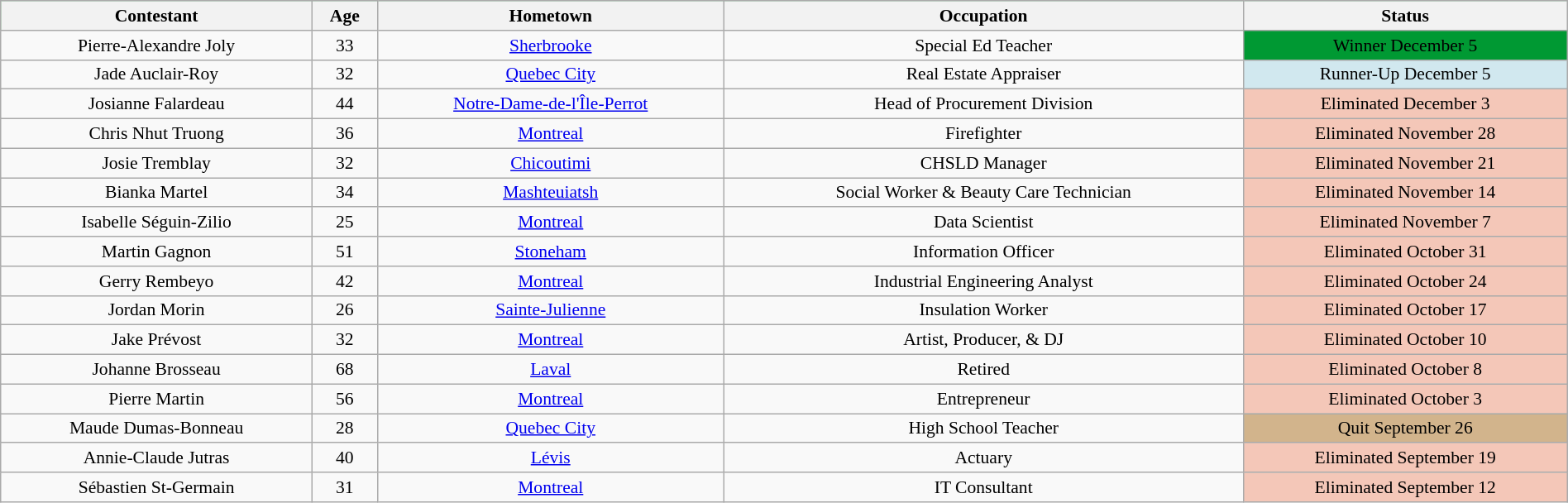<table class="wikitable sortable" style="text-align:center; font-size:90%; width:100%;">
<tr style="background:#64db88;">
<th>Contestant</th>
<th>Age</th>
<th>Hometown</th>
<th>Occupation</th>
<th>Status</th>
</tr>
<tr>
<td>Pierre-Alexandre Joly</td>
<td>33</td>
<td><a href='#'>Sherbrooke</a></td>
<td>Special Ed Teacher</td>
<td style="background:#093;"><span>Winner December 5</span></td>
</tr>
<tr>
<td>Jade Auclair-Roy</td>
<td>32</td>
<td><a href='#'>Quebec City</a></td>
<td>Real Estate Appraiser</td>
<td style="background:#d1e8ef;">Runner-Up December 5</td>
</tr>
<tr>
<td>Josianne Falardeau</td>
<td>44</td>
<td><a href='#'>Notre-Dame-de-l'Île-Perrot</a></td>
<td>Head of Procurement Division</td>
<td style="background:#f4c7b8;">Eliminated December 3</td>
</tr>
<tr>
<td>Chris Nhut Truong</td>
<td>36</td>
<td><a href='#'>Montreal</a></td>
<td>Firefighter</td>
<td style="background:#f4c7b8;">Eliminated November 28</td>
</tr>
<tr>
<td>Josie Tremblay</td>
<td>32</td>
<td><a href='#'>Chicoutimi</a></td>
<td>CHSLD Manager</td>
<td style="background:#f4c7b8;">Eliminated November 21</td>
</tr>
<tr>
<td>Bianka Martel</td>
<td>34</td>
<td><a href='#'>Mashteuiatsh</a></td>
<td>Social Worker & Beauty Care Technician</td>
<td style="background:#f4c7b8;">Eliminated November 14</td>
</tr>
<tr>
<td>Isabelle Séguin-Zilio</td>
<td>25</td>
<td><a href='#'>Montreal</a></td>
<td>Data Scientist</td>
<td style="background:#f4c7b8;">Eliminated November 7</td>
</tr>
<tr>
<td>Martin Gagnon</td>
<td>51</td>
<td><a href='#'>Stoneham</a></td>
<td>Information Officer</td>
<td style="background:#f4c7b8;">Eliminated October 31</td>
</tr>
<tr>
<td>Gerry Rembeyo</td>
<td>42</td>
<td><a href='#'>Montreal</a></td>
<td>Industrial Engineering Analyst</td>
<td style="background:#f4c7b8;">Eliminated October 24</td>
</tr>
<tr>
<td>Jordan Morin</td>
<td>26</td>
<td><a href='#'>Sainte-Julienne</a></td>
<td>Insulation Worker</td>
<td style="background:#f4c7b8;">Eliminated October 17</td>
</tr>
<tr>
<td>Jake Prévost</td>
<td>32</td>
<td><a href='#'>Montreal</a></td>
<td>Artist, Producer, & DJ</td>
<td style="background:#f4c7b8;">Eliminated October 10</td>
</tr>
<tr>
<td>Johanne Brosseau</td>
<td>68</td>
<td><a href='#'>Laval</a></td>
<td>Retired</td>
<td style="background:#f4c7b8;">Eliminated October 8</td>
</tr>
<tr>
<td>Pierre Martin</td>
<td>56</td>
<td><a href='#'>Montreal</a></td>
<td>Entrepreneur</td>
<td style="background:#f4c7b8;">Eliminated October 3</td>
</tr>
<tr>
<td>Maude Dumas-Bonneau</td>
<td>28</td>
<td><a href='#'>Quebec City</a></td>
<td>High School Teacher</td>
<td style="background:tan;">Quit September 26</td>
</tr>
<tr>
<td>Annie-Claude Jutras</td>
<td>40</td>
<td><a href='#'>Lévis</a></td>
<td>Actuary</td>
<td style="background:#f4c7b8;">Eliminated September 19</td>
</tr>
<tr>
<td>Sébastien St-Germain</td>
<td>31</td>
<td><a href='#'>Montreal</a></td>
<td>IT Consultant</td>
<td style="background:#f4c7b8;">Eliminated September 12</td>
</tr>
</table>
